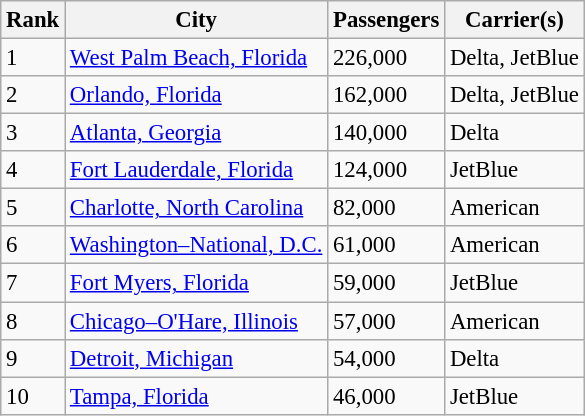<table class="wikitable sortable" style="font-size: 95%">
<tr>
<th>Rank</th>
<th>City</th>
<th>Passengers</th>
<th>Carrier(s)</th>
</tr>
<tr>
<td>1</td>
<td> <a href='#'>West Palm Beach, Florida</a></td>
<td>226,000</td>
<td>Delta, JetBlue</td>
</tr>
<tr>
<td>2</td>
<td> <a href='#'>Orlando, Florida</a></td>
<td>162,000</td>
<td>Delta, JetBlue</td>
</tr>
<tr>
<td>3</td>
<td> <a href='#'>Atlanta, Georgia</a></td>
<td>140,000</td>
<td>Delta</td>
</tr>
<tr>
<td>4</td>
<td> <a href='#'>Fort Lauderdale, Florida</a></td>
<td>124,000</td>
<td>JetBlue</td>
</tr>
<tr>
<td>5</td>
<td> <a href='#'>Charlotte, North Carolina</a></td>
<td>82,000</td>
<td>American</td>
</tr>
<tr>
<td>6</td>
<td> <a href='#'>Washington–National, D.C.</a></td>
<td>61,000</td>
<td>American</td>
</tr>
<tr>
<td>7</td>
<td> <a href='#'>Fort Myers, Florida</a></td>
<td>59,000</td>
<td>JetBlue</td>
</tr>
<tr>
<td>8</td>
<td> <a href='#'>Chicago–O'Hare, Illinois</a></td>
<td>57,000</td>
<td>American</td>
</tr>
<tr>
<td>9</td>
<td> <a href='#'>Detroit, Michigan</a></td>
<td>54,000</td>
<td>Delta</td>
</tr>
<tr>
<td>10</td>
<td> <a href='#'>Tampa, Florida</a></td>
<td>46,000</td>
<td>JetBlue</td>
</tr>
</table>
